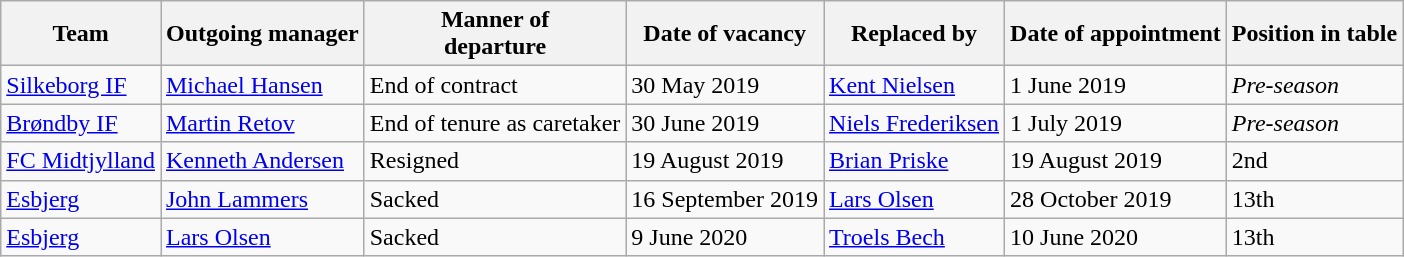<table class="wikitable">
<tr>
<th>Team</th>
<th>Outgoing manager</th>
<th>Manner of<br>departure</th>
<th>Date of vacancy</th>
<th>Replaced by</th>
<th>Date of appointment</th>
<th>Position in table</th>
</tr>
<tr>
<td><a href='#'>Silkeborg IF</a></td>
<td> <a href='#'>Michael Hansen</a></td>
<td>End of contract</td>
<td>30 May 2019</td>
<td> <a href='#'>Kent Nielsen</a></td>
<td>1 June 2019</td>
<td><em>Pre-season</em></td>
</tr>
<tr>
<td><a href='#'>Brøndby IF</a></td>
<td> <a href='#'>Martin Retov</a></td>
<td>End of tenure as caretaker</td>
<td>30 June 2019</td>
<td> <a href='#'>Niels Frederiksen</a></td>
<td>1 July 2019</td>
<td><em>Pre-season</em></td>
</tr>
<tr>
<td><a href='#'>FC Midtjylland</a></td>
<td> <a href='#'>Kenneth Andersen</a></td>
<td>Resigned</td>
<td>19 August 2019</td>
<td> <a href='#'>Brian Priske</a></td>
<td>19 August 2019</td>
<td>2nd</td>
</tr>
<tr>
<td><a href='#'>Esbjerg</a></td>
<td> <a href='#'>John Lammers</a></td>
<td>Sacked</td>
<td>16 September 2019</td>
<td> <a href='#'>Lars Olsen</a></td>
<td>28 October 2019</td>
<td>13th</td>
</tr>
<tr>
<td><a href='#'>Esbjerg</a></td>
<td> <a href='#'>Lars Olsen</a></td>
<td>Sacked</td>
<td>9 June 2020</td>
<td> <a href='#'>Troels Bech</a></td>
<td>10 June 2020</td>
<td>13th</td>
</tr>
</table>
